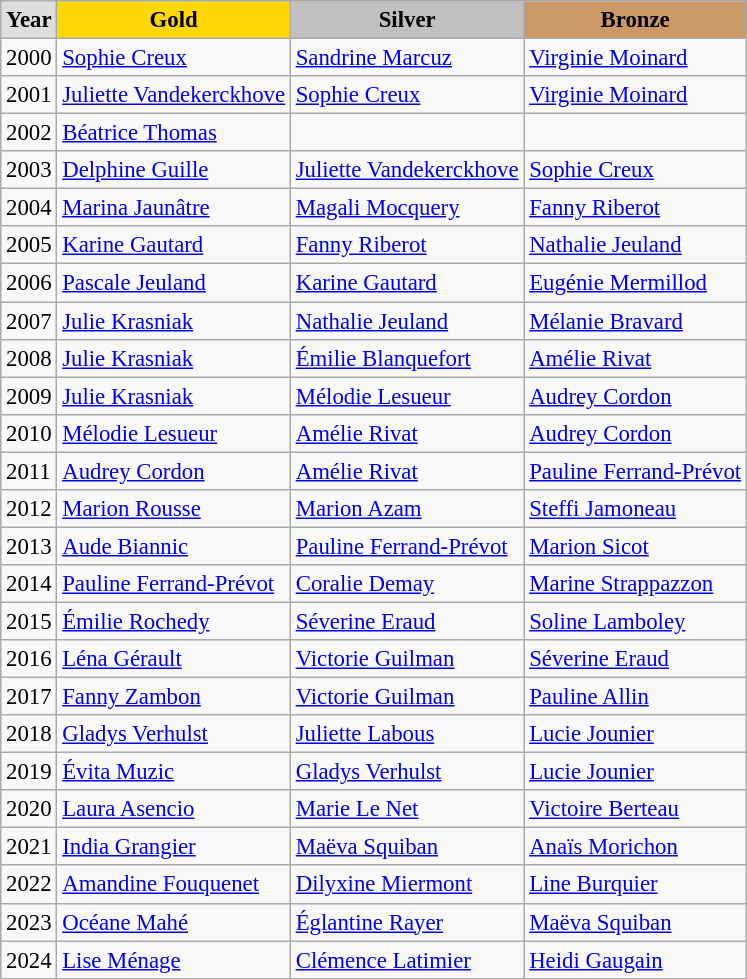<table class="wikitable sortable" style="font-size:95%">
<tr style="text-align:center; background:#e4e4e4; font-weight:bold;">
<td style="background:#ddd; ">Year</td>
<td style="background:gold; ">Gold</td>
<td style="background:silver; ">Silver</td>
<td style="background:#c96; ">Bronze</td>
</tr>
<tr>
<td>2000</td>
<td><a href='#'>Sophie Creux</a></td>
<td><a href='#'>Sandrine Marcuz</a></td>
<td><a href='#'>Virginie Moinard</a></td>
</tr>
<tr>
<td>2001</td>
<td><a href='#'>Juliette Vandekerckhove</a></td>
<td><a href='#'>Sophie Creux</a></td>
<td><a href='#'>Virginie Moinard</a></td>
</tr>
<tr>
<td>2002</td>
<td><a href='#'>Béatrice Thomas</a></td>
<td></td>
<td></td>
</tr>
<tr>
<td>2003</td>
<td><a href='#'>Delphine Guille</a></td>
<td><a href='#'>Juliette Vandekerckhove</a></td>
<td><a href='#'>Sophie Creux</a></td>
</tr>
<tr>
<td>2004</td>
<td><a href='#'>Marina Jaunâtre</a></td>
<td><a href='#'>Magali Mocquery</a></td>
<td><a href='#'>Fanny Riberot</a></td>
</tr>
<tr>
<td>2005</td>
<td><a href='#'>Karine Gautard</a></td>
<td><a href='#'>Fanny Riberot</a></td>
<td><a href='#'>Nathalie Jeuland</a></td>
</tr>
<tr>
<td>2006</td>
<td><a href='#'>Pascale Jeuland</a></td>
<td><a href='#'>Karine Gautard</a></td>
<td><a href='#'>Eugénie Mermillod</a></td>
</tr>
<tr>
<td>2007</td>
<td><a href='#'>Julie Krasniak</a></td>
<td><a href='#'>Nathalie Jeuland</a></td>
<td><a href='#'>Mélanie Bravard</a></td>
</tr>
<tr>
<td>2008</td>
<td><a href='#'>Julie Krasniak</a></td>
<td><a href='#'>Émilie Blanquefort</a></td>
<td><a href='#'>Amélie Rivat</a></td>
</tr>
<tr>
<td>2009</td>
<td><a href='#'>Julie Krasniak</a></td>
<td><a href='#'>Mélodie Lesueur</a></td>
<td><a href='#'>Audrey Cordon</a></td>
</tr>
<tr>
<td>2010</td>
<td><a href='#'>Mélodie Lesueur</a></td>
<td><a href='#'>Amélie Rivat</a></td>
<td><a href='#'>Audrey Cordon</a></td>
</tr>
<tr>
<td>2011</td>
<td><a href='#'>Audrey Cordon</a></td>
<td><a href='#'>Amélie Rivat</a></td>
<td><a href='#'>Pauline Ferrand-Prévot</a></td>
</tr>
<tr>
<td>2012</td>
<td><a href='#'>Marion Rousse</a></td>
<td><a href='#'>Marion Azam</a></td>
<td><a href='#'>Steffi Jamoneau</a></td>
</tr>
<tr>
<td>2013</td>
<td><a href='#'>Aude Biannic</a></td>
<td><a href='#'>Pauline Ferrand-Prévot</a></td>
<td><a href='#'>Marion Sicot</a></td>
</tr>
<tr>
<td>2014</td>
<td><a href='#'>Pauline Ferrand-Prévot</a></td>
<td><a href='#'>Coralie Demay</a></td>
<td><a href='#'>Marine Strappazzon</a></td>
</tr>
<tr>
<td>2015</td>
<td><a href='#'>Émilie Rochedy</a></td>
<td><a href='#'>Séverine Eraud</a></td>
<td><a href='#'>Soline Lamboley</a></td>
</tr>
<tr>
<td>2016</td>
<td><a href='#'>Léna Gérault</a></td>
<td><a href='#'>Victorie Guilman</a></td>
<td><a href='#'>Séverine Eraud</a></td>
</tr>
<tr>
<td>2017</td>
<td><a href='#'>Fanny Zambon</a></td>
<td><a href='#'>Victorie Guilman</a></td>
<td><a href='#'>Pauline Allin</a></td>
</tr>
<tr>
<td>2018</td>
<td><a href='#'>Gladys Verhulst</a></td>
<td><a href='#'>Juliette Labous</a></td>
<td><a href='#'>Lucie Jounier</a></td>
</tr>
<tr>
<td>2019</td>
<td><a href='#'>Évita Muzic</a></td>
<td><a href='#'>Gladys Verhulst</a></td>
<td><a href='#'>Lucie Jounier</a></td>
</tr>
<tr>
<td>2020</td>
<td><a href='#'>Laura Asencio</a></td>
<td><a href='#'>Marie Le Net</a></td>
<td><a href='#'>Victoire Berteau</a></td>
</tr>
<tr>
<td>2021</td>
<td><a href='#'>India Grangier</a></td>
<td><a href='#'>Maëva Squiban</a></td>
<td><a href='#'>Anaïs Morichon</a></td>
</tr>
<tr>
<td>2022</td>
<td><a href='#'>Amandine Fouquenet</a></td>
<td><a href='#'>Dilyxine Miermont</a></td>
<td><a href='#'>Line Burquier</a></td>
</tr>
<tr>
<td>2023</td>
<td><a href='#'>Océane Mahé</a></td>
<td><a href='#'>Églantine Rayer</a></td>
<td><a href='#'>Maëva Squiban</a></td>
</tr>
<tr>
<td>2024</td>
<td><a href='#'>Lise Ménage</a></td>
<td><a href='#'>Clémence Latimier</a></td>
<td><a href='#'>Heidi Gaugain</a></td>
</tr>
</table>
